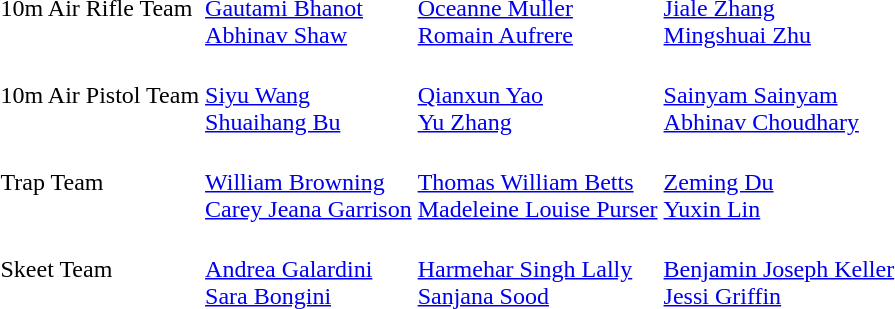<table>
<tr>
<td>10m Air Rifle Team</td>
<td><br><a href='#'>Gautami Bhanot</a><br><a href='#'>Abhinav Shaw</a></td>
<td><br><a href='#'>Oceanne Muller</a><br><a href='#'>Romain Aufrere</a></td>
<td><br><a href='#'>Jiale Zhang</a><br><a href='#'>Mingshuai Zhu</a></td>
</tr>
<tr>
<td>10m Air Pistol Team</td>
<td><br><a href='#'>Siyu Wang</a><br><a href='#'>Shuaihang Bu</a></td>
<td><br><a href='#'>Qianxun Yao</a><br><a href='#'>Yu Zhang</a></td>
<td><br><a href='#'>Sainyam Sainyam</a><br><a href='#'>Abhinav Choudhary</a></td>
</tr>
<tr>
<td>Trap Team</td>
<td><br><a href='#'>William Browning</a><br><a href='#'>Carey Jeana Garrison</a></td>
<td><br><a href='#'>Thomas William Betts</a><br><a href='#'>Madeleine Louise Purser</a></td>
<td><br><a href='#'>Zeming Du</a><br><a href='#'>Yuxin Lin</a></td>
</tr>
<tr>
<td>Skeet Team</td>
<td><br><a href='#'>Andrea Galardini</a><br><a href='#'>Sara Bongini</a></td>
<td><br><a href='#'>Harmehar Singh Lally</a><br><a href='#'>Sanjana Sood</a></td>
<td><br><a href='#'>Benjamin Joseph Keller</a><br><a href='#'>Jessi Griffin</a></td>
</tr>
</table>
